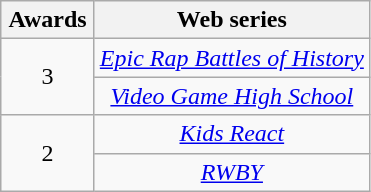<table class="wikitable plainrowheaders" style="text-align:center;">
<tr>
<th scope="col" style="width:55px;">Awards</th>
<th scope="col" style="text-align:center;">Web series</th>
</tr>
<tr>
<td rowspan="2">3</td>
<td><em><a href='#'>Epic Rap Battles of History</a></em></td>
</tr>
<tr>
<td><em><a href='#'>Video Game High School</a></em></td>
</tr>
<tr>
<td rowspan="2">2</td>
<td><em><a href='#'>Kids React</a></em></td>
</tr>
<tr>
<td><em><a href='#'>RWBY</a></em></td>
</tr>
</table>
